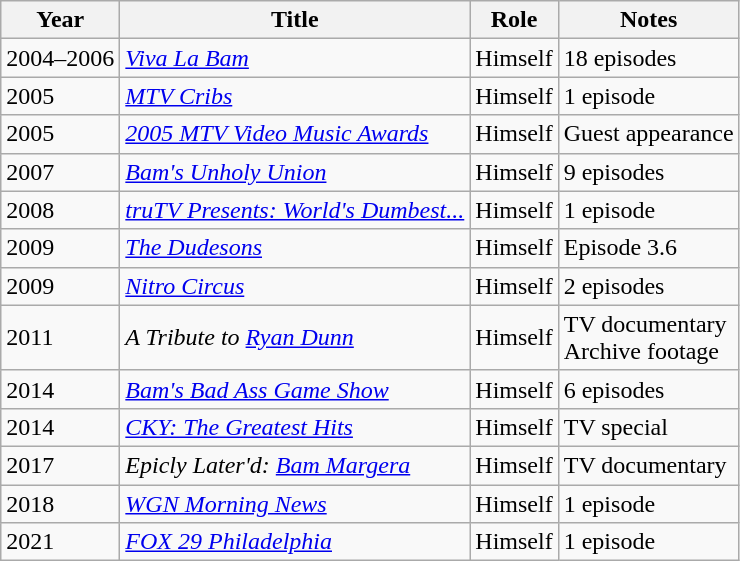<table class="wikitable sortable">
<tr>
<th>Year</th>
<th>Title</th>
<th>Role</th>
<th class="unsortable">Notes</th>
</tr>
<tr>
<td>2004–2006</td>
<td><em><a href='#'>Viva La Bam</a></em></td>
<td>Himself</td>
<td>18 episodes</td>
</tr>
<tr>
<td>2005</td>
<td><em><a href='#'>MTV Cribs</a></em></td>
<td>Himself</td>
<td>1 episode</td>
</tr>
<tr>
<td>2005</td>
<td><em><a href='#'>2005 MTV Video Music Awards</a></em></td>
<td>Himself</td>
<td>Guest appearance</td>
</tr>
<tr>
<td>2007</td>
<td><em><a href='#'>Bam's Unholy Union</a></em></td>
<td>Himself</td>
<td>9 episodes</td>
</tr>
<tr>
<td>2008</td>
<td><em><a href='#'>truTV Presents: World's Dumbest...</a></em></td>
<td>Himself</td>
<td>1 episode</td>
</tr>
<tr>
<td>2009</td>
<td><em><a href='#'>The Dudesons</a></em></td>
<td>Himself</td>
<td>Episode 3.6</td>
</tr>
<tr>
<td>2009</td>
<td><em><a href='#'>Nitro Circus</a></em></td>
<td>Himself</td>
<td>2 episodes</td>
</tr>
<tr>
<td>2011</td>
<td><em>A Tribute to <a href='#'>Ryan Dunn</a></em></td>
<td>Himself</td>
<td>TV documentary<br>Archive footage</td>
</tr>
<tr>
<td>2014</td>
<td><em><a href='#'>Bam's Bad Ass Game Show</a></em></td>
<td>Himself</td>
<td>6 episodes</td>
</tr>
<tr>
<td>2014</td>
<td><em><a href='#'>CKY: The Greatest Hits</a></em></td>
<td>Himself</td>
<td>TV special</td>
</tr>
<tr>
<td>2017</td>
<td><em>Epicly Later'd: <a href='#'>Bam Margera</a></em></td>
<td>Himself</td>
<td>TV documentary</td>
</tr>
<tr>
<td>2018</td>
<td><em><a href='#'>WGN Morning News</a></em></td>
<td>Himself</td>
<td>1 episode</td>
</tr>
<tr>
<td>2021</td>
<td><em><a href='#'>FOX 29 Philadelphia</a></em></td>
<td>Himself</td>
<td>1 episode</td>
</tr>
</table>
